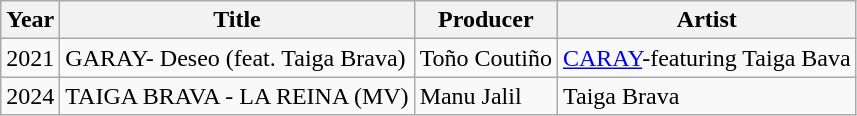<table class="wikitable plainrowheaders" style="text-align:left;">
<tr>
<th>Year</th>
<th>Title</th>
<th>Producer</th>
<th>Artist</th>
</tr>
<tr>
<td>2021</td>
<td>GARAY- Deseo (feat. Taiga Brava)</td>
<td>Toño Coutiño</td>
<td><a href='#'>CARAY</a>-featuring Taiga Bava</td>
</tr>
<tr>
<td>2024</td>
<td>TAIGA BRAVA - LA REINA (MV)</td>
<td>Manu Jalil</td>
<td>Taiga Brava</td>
</tr>
</table>
